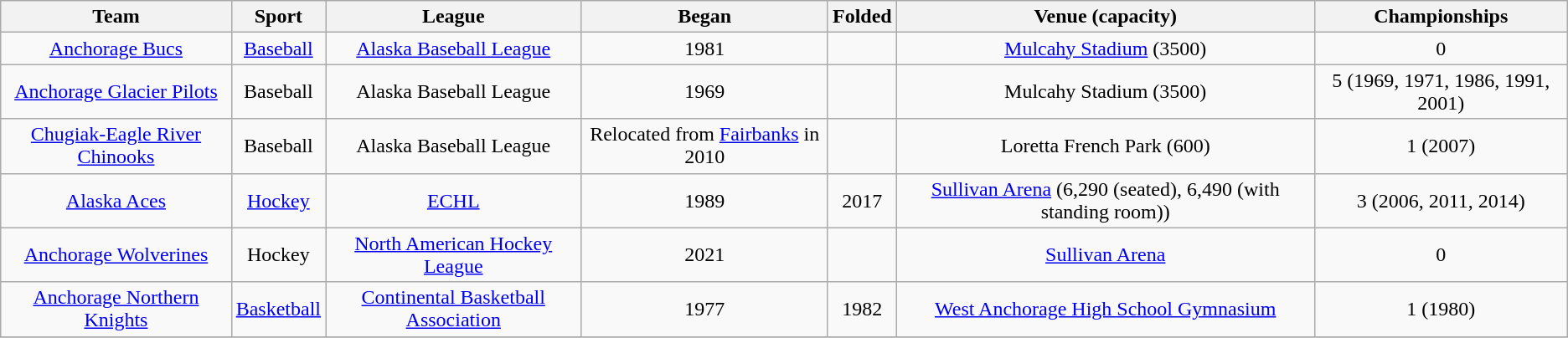<table class="wikitable sortable mw-collapsible" style="text-align:center;">
<tr>
<th>Team</th>
<th>Sport</th>
<th>League</th>
<th>Began</th>
<th>Folded</th>
<th>Venue (capacity)</th>
<th>Championships</th>
</tr>
<tr>
<td><a href='#'>Anchorage Bucs</a></td>
<td><a href='#'>Baseball</a></td>
<td><a href='#'>Alaska Baseball League</a></td>
<td>1981</td>
<td></td>
<td><a href='#'>Mulcahy Stadium</a> (3500)</td>
<td>0</td>
</tr>
<tr>
<td><a href='#'>Anchorage Glacier Pilots</a></td>
<td>Baseball</td>
<td>Alaska Baseball League</td>
<td>1969</td>
<td></td>
<td>Mulcahy Stadium (3500)</td>
<td>5 (1969, 1971, 1986, 1991, 2001)</td>
</tr>
<tr>
<td><a href='#'>Chugiak-Eagle River Chinooks</a></td>
<td>Baseball</td>
<td>Alaska Baseball League</td>
<td>Relocated from <a href='#'>Fairbanks</a> in 2010</td>
<td></td>
<td>Loretta French Park (600)</td>
<td>1 (2007)</td>
</tr>
<tr>
<td><a href='#'>Alaska Aces</a></td>
<td><a href='#'>Hockey</a></td>
<td><a href='#'>ECHL</a></td>
<td>1989</td>
<td>2017</td>
<td><a href='#'>Sullivan Arena</a> (6,290 (seated), 6,490 (with standing room))</td>
<td>3 (2006, 2011, 2014)</td>
</tr>
<tr>
<td><a href='#'>Anchorage Wolverines</a></td>
<td>Hockey</td>
<td><a href='#'>North American Hockey League</a></td>
<td>2021</td>
<td></td>
<td><a href='#'>Sullivan Arena</a></td>
<td>0</td>
</tr>
<tr>
<td><a href='#'>Anchorage Northern Knights</a></td>
<td><a href='#'>Basketball</a></td>
<td><a href='#'>Continental Basketball Association</a></td>
<td>1977</td>
<td>1982</td>
<td><a href='#'>West Anchorage High School Gymnasium</a></td>
<td>1 (1980)</td>
</tr>
<tr>
</tr>
</table>
